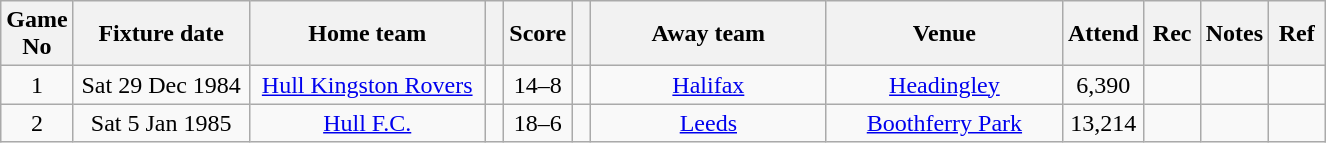<table class="wikitable" style="text-align:center;">
<tr>
<th width=10 abbr="No">Game No</th>
<th width=110 abbr="Date">Fixture date</th>
<th width=150 abbr="Home Team">Home team</th>
<th width=5 abbr="space"></th>
<th width=20 abbr="Score">Score</th>
<th width=5 abbr="space"></th>
<th width=150 abbr="Away Team">Away team</th>
<th width=150 abbr="Venue">Venue</th>
<th width=30 abbr="Att">Attend</th>
<th width=30 abbr="Rec">Rec</th>
<th width=20 abbr="Notes">Notes</th>
<th width=30 abbr="Ref">Ref</th>
</tr>
<tr>
<td>1</td>
<td>Sat 29 Dec 1984</td>
<td><a href='#'>Hull Kingston Rovers</a></td>
<td></td>
<td>14–8</td>
<td></td>
<td><a href='#'>Halifax</a></td>
<td><a href='#'>Headingley</a></td>
<td>6,390</td>
<td></td>
<td></td>
<td></td>
</tr>
<tr>
<td>2</td>
<td>Sat 5 Jan 1985</td>
<td><a href='#'>Hull F.C.</a></td>
<td></td>
<td>18–6</td>
<td></td>
<td><a href='#'>Leeds</a></td>
<td><a href='#'>Boothferry Park</a></td>
<td>13,214</td>
<td></td>
<td></td>
<td></td>
</tr>
</table>
